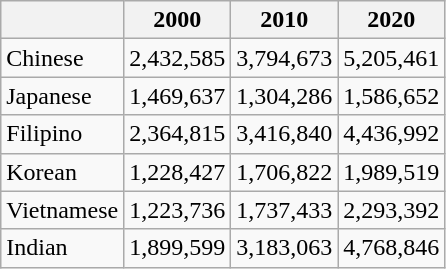<table class="wikitable">
<tr>
<th></th>
<th>2000</th>
<th>2010</th>
<th>2020</th>
</tr>
<tr>
<td>Chinese</td>
<td>2,432,585</td>
<td>3,794,673</td>
<td>5,205,461</td>
</tr>
<tr>
<td>Japanese</td>
<td>1,469,637</td>
<td>1,304,286</td>
<td>1,586,652</td>
</tr>
<tr>
<td>Filipino</td>
<td>2,364,815</td>
<td>3,416,840</td>
<td>4,436,992</td>
</tr>
<tr>
<td>Korean</td>
<td>1,228,427</td>
<td>1,706,822</td>
<td>1,989,519</td>
</tr>
<tr>
<td>Vietnamese</td>
<td>1,223,736</td>
<td>1,737,433</td>
<td>2,293,392</td>
</tr>
<tr>
<td>Indian</td>
<td>1,899,599</td>
<td>3,183,063</td>
<td>4,768,846</td>
</tr>
</table>
